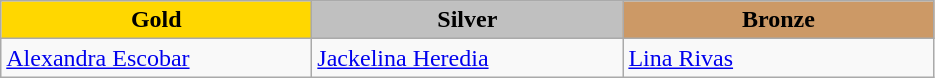<table class="wikitable" style="text-align:left">
<tr align="center">
<td width=200 bgcolor=gold><strong>Gold</strong></td>
<td width=200 bgcolor=silver><strong>Silver</strong></td>
<td width=200 bgcolor=CC9966><strong>Bronze</strong></td>
</tr>
<tr>
<td><a href='#'>Alexandra Escobar</a><br><em></em></td>
<td><a href='#'>Jackelina Heredia</a><br><em></em></td>
<td><a href='#'>Lina Rivas</a><br><em></em></td>
</tr>
</table>
